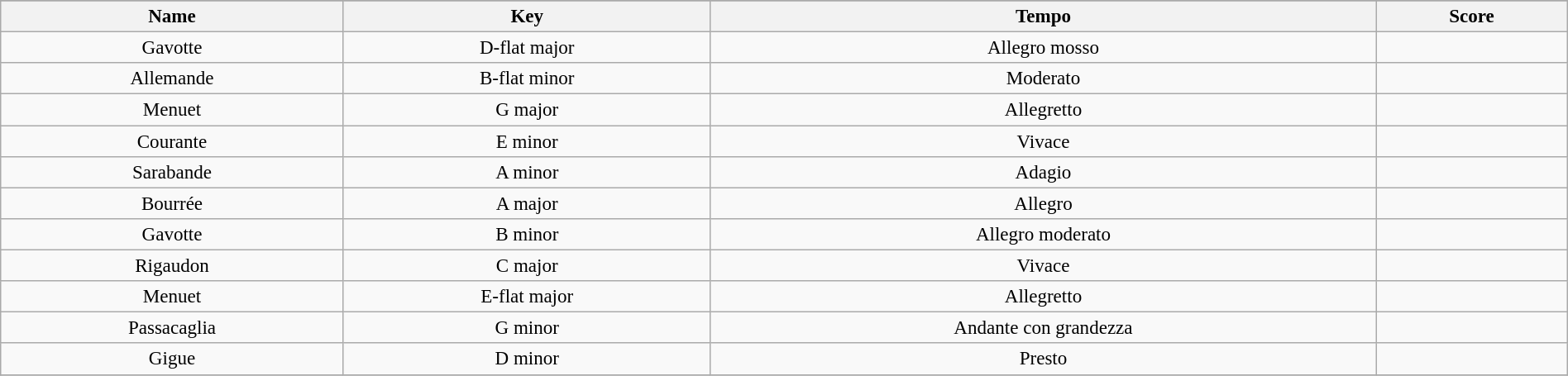<table class="wikitable" style="font-size: 96%; width:100%; text-align: center">
<tr>
</tr>
<tr>
<th>Name</th>
<th>Key</th>
<th>Tempo</th>
<th>Score</th>
</tr>
<tr>
<td>Gavotte</td>
<td>D-flat major</td>
<td>Allegro mosso</td>
<td></td>
</tr>
<tr>
<td>Allemande</td>
<td>B-flat minor</td>
<td>Moderato</td>
<td></td>
</tr>
<tr>
<td>Menuet</td>
<td>G major</td>
<td>Allegretto</td>
<td></td>
</tr>
<tr>
<td>Courante</td>
<td>E minor</td>
<td>Vivace</td>
<td></td>
</tr>
<tr>
<td>Sarabande</td>
<td>A minor</td>
<td>Adagio</td>
<td></td>
</tr>
<tr>
<td>Bourrée</td>
<td>A major</td>
<td>Allegro</td>
<td></td>
</tr>
<tr>
<td>Gavotte</td>
<td>B minor</td>
<td>Allegro moderato</td>
<td></td>
</tr>
<tr>
<td>Rigaudon</td>
<td>C major</td>
<td>Vivace</td>
<td></td>
</tr>
<tr>
<td>Menuet</td>
<td>E-flat major</td>
<td>Allegretto</td>
<td></td>
</tr>
<tr>
<td>Passacaglia</td>
<td>G minor</td>
<td>Andante con grandezza</td>
<td></td>
</tr>
<tr>
<td>Gigue</td>
<td>D minor</td>
<td>Presto</td>
<td></td>
</tr>
<tr>
</tr>
</table>
